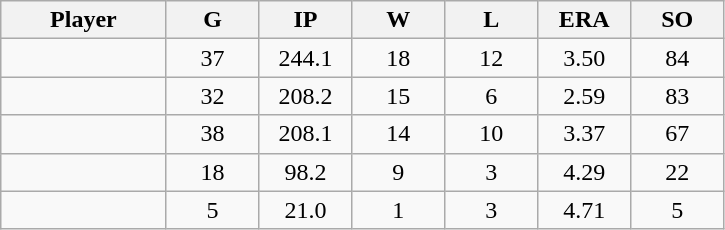<table class="wikitable sortable">
<tr>
<th bgcolor="#DDDDFF" width="16%">Player</th>
<th bgcolor="#DDDDFF" width="9%">G</th>
<th bgcolor="#DDDDFF" width="9%">IP</th>
<th bgcolor="#DDDDFF" width="9%">W</th>
<th bgcolor="#DDDDFF" width="9%">L</th>
<th bgcolor="#DDDDFF" width="9%">ERA</th>
<th bgcolor="#DDDDFF" width="9%">SO</th>
</tr>
<tr align="center">
<td></td>
<td>37</td>
<td>244.1</td>
<td>18</td>
<td>12</td>
<td>3.50</td>
<td>84</td>
</tr>
<tr align="center">
<td></td>
<td>32</td>
<td>208.2</td>
<td>15</td>
<td>6</td>
<td>2.59</td>
<td>83</td>
</tr>
<tr align="center">
<td></td>
<td>38</td>
<td>208.1</td>
<td>14</td>
<td>10</td>
<td>3.37</td>
<td>67</td>
</tr>
<tr align="center">
<td></td>
<td>18</td>
<td>98.2</td>
<td>9</td>
<td>3</td>
<td>4.29</td>
<td>22</td>
</tr>
<tr align="center">
<td></td>
<td>5</td>
<td>21.0</td>
<td>1</td>
<td>3</td>
<td>4.71</td>
<td>5</td>
</tr>
</table>
